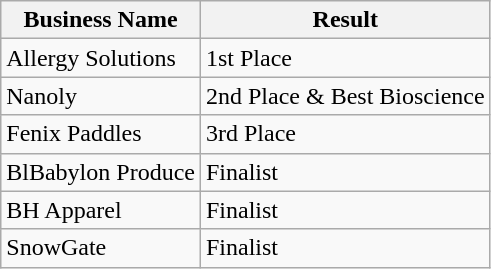<table class="wikitable">
<tr>
<th>Business Name</th>
<th>Result</th>
</tr>
<tr>
<td>Allergy Solutions</td>
<td>1st Place</td>
</tr>
<tr>
<td>Nanoly</td>
<td>2nd Place & Best Bioscience</td>
</tr>
<tr>
<td>Fenix Paddles</td>
<td>3rd Place</td>
</tr>
<tr>
<td>BlBabylon Produce</td>
<td>Finalist</td>
</tr>
<tr>
<td>BH Apparel</td>
<td>Finalist</td>
</tr>
<tr>
<td>SnowGate</td>
<td>Finalist</td>
</tr>
</table>
